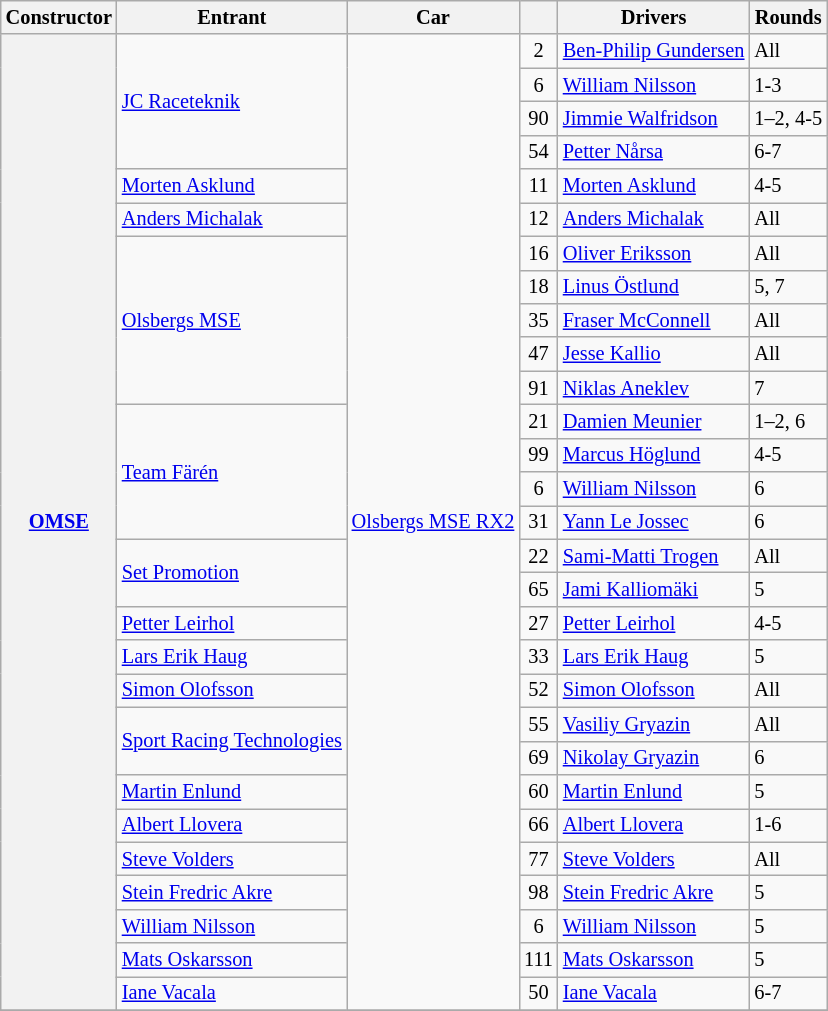<table class="wikitable" style="font-size:85%;">
<tr>
<th>Constructor</th>
<th>Entrant</th>
<th>Car</th>
<th></th>
<th>Drivers</th>
<th>Rounds</th>
</tr>
<tr>
<th rowspan=29><a href='#'>OMSE</a></th>
<td rowspan=4> <a href='#'>JC Raceteknik</a></td>
<td rowspan=29><a href='#'>Olsbergs MSE RX2</a></td>
<td align=center>2</td>
<td> <a href='#'>Ben-Philip Gundersen</a></td>
<td>All</td>
</tr>
<tr>
<td align=center>6</td>
<td> <a href='#'>William Nilsson</a></td>
<td>1-3</td>
</tr>
<tr>
<td align=center>90</td>
<td> <a href='#'>Jimmie Walfridson</a></td>
<td>1–2, 4-5</td>
</tr>
<tr>
<td align=center>54</td>
<td> <a href='#'>Petter Nårsa</a></td>
<td>6-7</td>
</tr>
<tr>
<td> <a href='#'>Morten Asklund</a></td>
<td align=center>11</td>
<td> <a href='#'>Morten Asklund</a></td>
<td>4-5</td>
</tr>
<tr>
<td> <a href='#'>Anders Michalak</a></td>
<td align=center>12</td>
<td> <a href='#'>Anders Michalak</a></td>
<td>All</td>
</tr>
<tr>
<td rowspan=5> <a href='#'>Olsbergs MSE</a></td>
<td align=center>16</td>
<td> <a href='#'>Oliver Eriksson</a></td>
<td>All</td>
</tr>
<tr>
<td align=center>18</td>
<td> <a href='#'>Linus Östlund</a></td>
<td>5, 7</td>
</tr>
<tr>
<td align=center>35</td>
<td> <a href='#'>Fraser McConnell</a></td>
<td>All</td>
</tr>
<tr>
<td align=center>47</td>
<td> <a href='#'>Jesse Kallio</a></td>
<td>All</td>
</tr>
<tr>
<td align=center>91</td>
<td> <a href='#'>Niklas Aneklev</a></td>
<td>7</td>
</tr>
<tr>
<td rowspan=4> <a href='#'>Team Färén</a></td>
<td align=center>21</td>
<td> <a href='#'>Damien Meunier</a></td>
<td>1–2, 6</td>
</tr>
<tr>
<td align=center>99</td>
<td> <a href='#'>Marcus Höglund</a></td>
<td>4-5</td>
</tr>
<tr>
<td align=center>6</td>
<td> <a href='#'>William Nilsson</a></td>
<td>6</td>
</tr>
<tr>
<td align=center>31</td>
<td> <a href='#'>Yann Le Jossec</a></td>
<td>6</td>
</tr>
<tr>
<td rowspan=2> <a href='#'>Set Promotion</a></td>
<td align=center>22</td>
<td> <a href='#'>Sami-Matti Trogen</a></td>
<td>All</td>
</tr>
<tr>
<td align=center>65</td>
<td> <a href='#'>Jami Kalliomäki</a></td>
<td>5</td>
</tr>
<tr>
<td> <a href='#'>Petter Leirhol</a></td>
<td align=center>27</td>
<td> <a href='#'>Petter Leirhol</a></td>
<td>4-5</td>
</tr>
<tr>
<td> <a href='#'>Lars Erik Haug</a></td>
<td align=center>33</td>
<td> <a href='#'>Lars Erik Haug</a></td>
<td>5</td>
</tr>
<tr>
<td> <a href='#'>Simon Olofsson</a></td>
<td align=center>52</td>
<td> <a href='#'>Simon Olofsson</a></td>
<td>All</td>
</tr>
<tr>
<td rowspan=2> <a href='#'>Sport Racing Technologies</a></td>
<td align=center>55</td>
<td> <a href='#'>Vasiliy Gryazin</a></td>
<td>All</td>
</tr>
<tr>
<td align=center>69</td>
<td> <a href='#'>Nikolay Gryazin</a></td>
<td>6</td>
</tr>
<tr>
<td> <a href='#'>Martin Enlund</a></td>
<td align=center>60</td>
<td> <a href='#'>Martin Enlund</a></td>
<td>5</td>
</tr>
<tr>
<td> <a href='#'>Albert Llovera</a></td>
<td align=center>66</td>
<td> <a href='#'>Albert Llovera</a></td>
<td>1-6</td>
</tr>
<tr>
<td> <a href='#'>Steve Volders</a></td>
<td align=center>77</td>
<td> <a href='#'>Steve Volders</a></td>
<td>All</td>
</tr>
<tr>
<td> <a href='#'>Stein Fredric Akre</a></td>
<td align=center>98</td>
<td> <a href='#'>Stein Fredric Akre</a></td>
<td>5</td>
</tr>
<tr>
<td> <a href='#'>William Nilsson</a></td>
<td align=center>6</td>
<td> <a href='#'>William Nilsson</a></td>
<td>5</td>
</tr>
<tr>
<td> <a href='#'>Mats Oskarsson</a></td>
<td align=center>111</td>
<td> <a href='#'>Mats Oskarsson</a></td>
<td>5</td>
</tr>
<tr>
<td> <a href='#'>Iane Vacala</a></td>
<td align=center>50</td>
<td> <a href='#'>Iane Vacala</a></td>
<td>6-7</td>
</tr>
<tr>
</tr>
</table>
